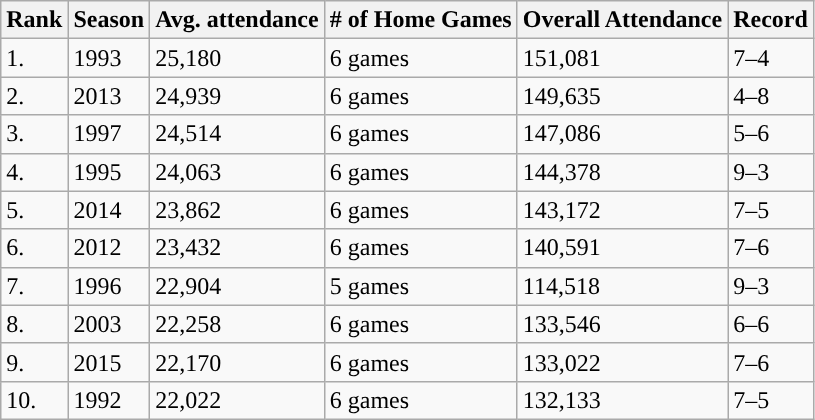<table class="wikitable">
<tr>
<th>Rank</th>
<th>Season</th>
<th>Avg. attendance</th>
<th># of Home Games</th>
<th>Overall Attendance</th>
<th>Record</th>
</tr>
<tr>
<td>1.</td>
<td>1993</td>
<td>25,180</td>
<td>6 games</td>
<td>151,081</td>
<td>7–4</td>
</tr>
<tr>
<td>2.</td>
<td>2013</td>
<td>24,939</td>
<td>6 games</td>
<td>149,635</td>
<td>4–8</td>
</tr>
<tr>
<td>3.</td>
<td>1997</td>
<td>24,514</td>
<td>6 games</td>
<td>147,086</td>
<td>5–6</td>
</tr>
<tr>
<td>4.</td>
<td>1995</td>
<td>24,063</td>
<td>6 games</td>
<td>144,378</td>
<td>9–3</td>
</tr>
<tr>
<td>5.</td>
<td>2014</td>
<td>23,862</td>
<td>6 games</td>
<td>143,172</td>
<td>7–5</td>
</tr>
<tr>
<td>6.</td>
<td>2012</td>
<td>23,432</td>
<td>6 games</td>
<td>140,591</td>
<td>7–6</td>
</tr>
<tr>
<td>7.</td>
<td>1996</td>
<td>22,904</td>
<td>5 games</td>
<td>114,518</td>
<td>9–3</td>
</tr>
<tr>
<td>8.</td>
<td>2003</td>
<td>22,258</td>
<td>6 games</td>
<td>133,546</td>
<td>6–6</td>
</tr>
<tr>
<td>9.</td>
<td>2015</td>
<td>22,170</td>
<td>6 games</td>
<td>133,022</td>
<td>7–6</td>
</tr>
<tr>
<td>10.</td>
<td>1992</td>
<td>22,022</td>
<td>6 games</td>
<td>132,133</td>
<td>7–5</td>
</tr>
</table>
